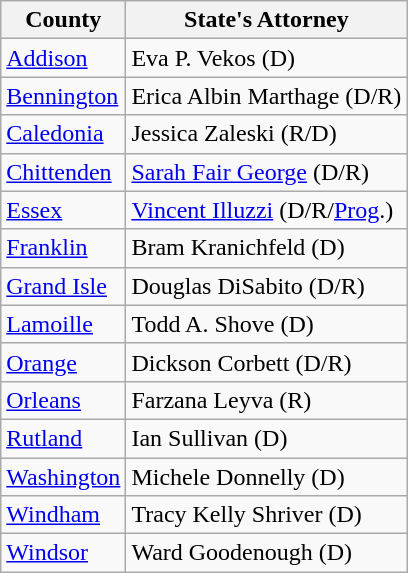<table class="wikitable">
<tr>
<th>County</th>
<th>State's Attorney</th>
</tr>
<tr>
<td><a href='#'>Addison</a></td>
<td>Eva P. Vekos (D)</td>
</tr>
<tr>
<td><a href='#'>Bennington</a></td>
<td>Erica Albin Marthage (D/R)</td>
</tr>
<tr>
<td><a href='#'>Caledonia</a></td>
<td>Jessica Zaleski (R/D)</td>
</tr>
<tr>
<td><a href='#'>Chittenden</a></td>
<td><a href='#'>Sarah Fair George</a> (D/R)</td>
</tr>
<tr>
<td><a href='#'>Essex</a></td>
<td><a href='#'>Vincent Illuzzi</a> (D/R/<a href='#'>Prog</a>.)</td>
</tr>
<tr>
<td><a href='#'>Franklin</a></td>
<td>Bram Kranichfeld (D)</td>
</tr>
<tr>
<td><a href='#'>Grand Isle</a></td>
<td>Douglas DiSabito (D/R)</td>
</tr>
<tr>
<td><a href='#'>Lamoille</a></td>
<td>Todd A. Shove (D)</td>
</tr>
<tr>
<td><a href='#'>Orange</a></td>
<td>Dickson Corbett (D/R)</td>
</tr>
<tr>
<td><a href='#'>Orleans</a></td>
<td>Farzana Leyva (R)</td>
</tr>
<tr>
<td><a href='#'>Rutland</a></td>
<td>Ian Sullivan (D)</td>
</tr>
<tr>
<td><a href='#'>Washington</a></td>
<td>Michele Donnelly (D)</td>
</tr>
<tr>
<td><a href='#'>Windham</a></td>
<td>Tracy Kelly Shriver (D)</td>
</tr>
<tr>
<td><a href='#'>Windsor</a></td>
<td>Ward Goodenough (D)</td>
</tr>
</table>
